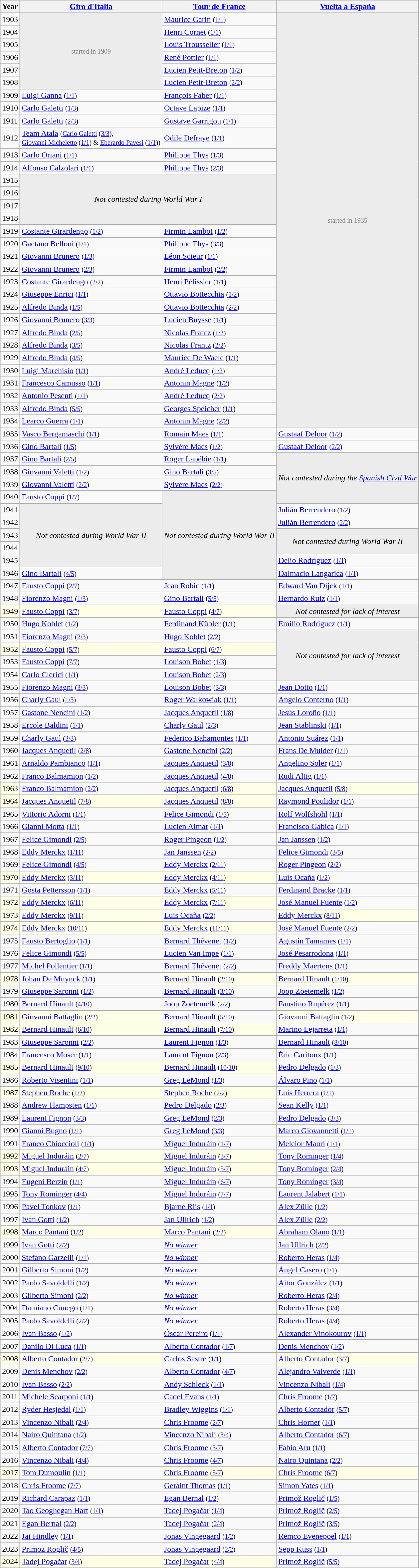<table class="wikitable sortable sticky-header" style="text-align:left">
<tr>
<th>Year</th>
<th> <a href='#'>Giro d'Italia</a></th>
<th> <a href='#'>Tour de France</a></th>
<th> <a href='#'>Vuelta a España</a></th>
</tr>
<tr>
<td>1903</td>
<td rowspan="6" style="background:#ececec; color:gray; text-align:center;" class="table-na"><small>started in 1909</small></td>
<td> <a href='#'>Maurice Garin</a> <small>(<a href='#'>1/1</a>)</small></td>
<td rowspan="32" style="background:#ececec; color:gray; text-align:center;" class="table-na"><small>started in 1935</small></td>
</tr>
<tr>
<td>1904</td>
<td> <a href='#'>Henri Cornet</a> <small>(<a href='#'>1/1</a>)</small></td>
</tr>
<tr>
<td>1905</td>
<td> <a href='#'>Louis Trousselier</a> <small>(<a href='#'>1/1</a>)</small></td>
</tr>
<tr>
<td>1906</td>
<td> <a href='#'>René Pottier</a> <small>(<a href='#'>1/1</a>)</small></td>
</tr>
<tr>
<td>1907</td>
<td> <a href='#'>Lucien Petit-Breton</a> <small>(<a href='#'>1/2</a>)</small></td>
</tr>
<tr>
<td>1908</td>
<td> <a href='#'>Lucien Petit-Breton</a> <small>(<a href='#'>2/2</a>)</small></td>
</tr>
<tr>
<td>1909</td>
<td> <a href='#'>Luigi Ganna</a> <small>(<a href='#'>1/1</a>)</small></td>
<td> <a href='#'>François Faber</a> <small>(<a href='#'>1/1</a>)</small></td>
</tr>
<tr>
<td>1910</td>
<td> <a href='#'>Carlo Galetti</a> <small>(<a href='#'>1/3</a>)</small></td>
<td> <a href='#'>Octave Lapize</a> <small>(<a href='#'>1/1</a>)</small></td>
</tr>
<tr>
<td>1911</td>
<td> <a href='#'>Carlo Galetti</a> <small>(<a href='#'>2/3</a>)</small></td>
<td> <a href='#'>Gustave Garrigou</a> <small>(<a href='#'>1/1</a>)</small></td>
</tr>
<tr>
<td>1912</td>
<td> <a href='#'>Team Atala</a> <small>(<a href='#'>Carlo Galetti</a> (<a href='#'>3/3</a>),<br><a href='#'>Giovanni Micheletto</a> (<a href='#'>1/1</a>) & <a href='#'>Eberardo Pavesi</a> (<a href='#'>1/1</a>))</small></td>
<td> <a href='#'>Odile Defraye</a> <small>(<a href='#'>1/1</a>)</small></td>
</tr>
<tr>
<td>1913</td>
<td> <a href='#'>Carlo Oriani</a> <small>(<a href='#'>1/1</a>)</small></td>
<td> <a href='#'>Philippe Thys</a> <small>(<a href='#'>1/3</a>)</small></td>
</tr>
<tr>
<td>1914</td>
<td> <a href='#'>Alfonso Calzolari</a> <small>(<a href='#'>1/1</a>)</small></td>
<td> <a href='#'>Philippe Thys</a> <small>(<a href='#'>2/3</a>)</small></td>
</tr>
<tr>
<td>1915</td>
<td rowspan="4" colspan="2" style="text-align:center; background:#ececec;"><em>Not contested during World War I</em></td>
</tr>
<tr>
<td>1916</td>
</tr>
<tr>
<td>1917</td>
</tr>
<tr>
<td>1918</td>
</tr>
<tr>
<td>1919</td>
<td> <a href='#'>Costante Girardengo</a> <small>(<a href='#'>1/2</a>)</small></td>
<td> <a href='#'>Firmin Lambot</a> <small>(<a href='#'>1/2</a>)</small></td>
</tr>
<tr>
<td>1920</td>
<td> <a href='#'>Gaetano Belloni</a> <small>(<a href='#'>1/1</a>)</small></td>
<td> <a href='#'>Philippe Thys</a> <small>(<a href='#'>3/3</a>)</small></td>
</tr>
<tr>
<td>1921</td>
<td> <a href='#'>Giovanni Brunero</a> <small>(<a href='#'>1/3</a>)</small></td>
<td> <a href='#'>Léon Scieur</a> <small>(<a href='#'>1/1</a>)</small></td>
</tr>
<tr>
<td>1922</td>
<td> <a href='#'>Giovanni Brunero</a> <small>(<a href='#'>2/3</a>)</small></td>
<td> <a href='#'>Firmin Lambot</a> <small>(<a href='#'>2/2</a>)</small></td>
</tr>
<tr>
<td>1923</td>
<td> <a href='#'>Costante Girardengo</a> <small>(<a href='#'>2/2</a>)</small></td>
<td> <a href='#'>Henri Pélissier</a> <small>(<a href='#'>1/1</a>)</small></td>
</tr>
<tr>
<td>1924</td>
<td> <a href='#'>Giuseppe Enrici</a> <small>(<a href='#'>1/1</a>)</small></td>
<td> <a href='#'>Ottavio Bottecchia</a> <small>(<a href='#'>1/2</a>)</small></td>
</tr>
<tr>
<td>1925</td>
<td> <a href='#'>Alfredo Binda</a> <small>(<a href='#'>1/5</a>)</small></td>
<td> <a href='#'>Ottavio Bottecchia</a> <small>(<a href='#'>2/2</a>)</small></td>
</tr>
<tr>
<td>1926</td>
<td> <a href='#'>Giovanni Brunero</a> <small>(<a href='#'>3/3</a>)</small></td>
<td> <a href='#'>Lucien Buysse</a> <small>(<a href='#'>1/1</a>)</small></td>
</tr>
<tr>
<td>1927</td>
<td> <a href='#'>Alfredo Binda</a> <small>(<a href='#'>2/5</a>)</small></td>
<td> <a href='#'>Nicolas Frantz</a> <small>(<a href='#'>1/2</a>)</small></td>
</tr>
<tr>
<td>1928</td>
<td> <a href='#'>Alfredo Binda</a> <small>(<a href='#'>3/5</a>)</small></td>
<td> <a href='#'>Nicolas Frantz</a> <small>(<a href='#'>2/2</a>)</small></td>
</tr>
<tr>
<td>1929</td>
<td> <a href='#'>Alfredo Binda</a> <small>(<a href='#'>4/5</a>)</small></td>
<td> <a href='#'>Maurice De Waele</a> <small>(<a href='#'>1/1</a>)</small></td>
</tr>
<tr>
<td>1930</td>
<td> <a href='#'>Luigi Marchisio</a> <small>(<a href='#'>1/1</a>)</small></td>
<td> <a href='#'>André Leducq</a> <small>(<a href='#'>1/2</a>)</small></td>
</tr>
<tr>
<td>1931</td>
<td> <a href='#'>Francesco Camusso</a> <small>(<a href='#'>1/1</a>)</small></td>
<td> <a href='#'>Antonin Magne</a> <small>(<a href='#'>1/2</a>)</small></td>
</tr>
<tr>
<td>1932</td>
<td> <a href='#'>Antonio Pesenti</a> <small>(<a href='#'>1/1</a>)</small></td>
<td> <a href='#'>André Leducq</a> <small>(<a href='#'>2/2</a>)</small></td>
</tr>
<tr>
<td>1933</td>
<td> <a href='#'>Alfredo Binda</a> <small>(<a href='#'>5/5</a>)</small></td>
<td> <a href='#'>Georges Speicher</a> <small>(<a href='#'>1/1</a>)</small></td>
</tr>
<tr>
<td>1934</td>
<td> <a href='#'>Learco Guerra</a> <small>(<a href='#'>1/1</a>)</small></td>
<td> <a href='#'>Antonin Magne</a> <small>(<a href='#'>2/2</a>)</small></td>
</tr>
<tr>
<td>1935</td>
<td> <a href='#'>Vasco Bergamaschi</a> <small>(<a href='#'>1/1</a>)</small></td>
<td> <a href='#'>Romain Maes</a> <small>(<a href='#'>1/1</a>)</small></td>
<td> <a href='#'>Gustaaf Deloor</a> <small>(<a href='#'>1/2</a>)</small></td>
</tr>
<tr>
<td>1936</td>
<td> <a href='#'>Gino Bartali</a> <small>(<a href='#'>1/5</a>)</small></td>
<td> <a href='#'>Sylvère Maes</a> <small>(<a href='#'>1/2</a>)</small></td>
<td> <a href='#'>Gustaaf Deloor</a> <small>(<a href='#'>2/2</a>)</small></td>
</tr>
<tr>
<td>1937</td>
<td> <a href='#'>Gino Bartali</a> <small>(<a href='#'>2/5</a>)</small></td>
<td> <a href='#'>Roger Lapébie</a> <small>(<a href='#'>1/1</a>)</small></td>
<td rowspan="4" style="text-align:center; background:#ececec;"><em>Not contested during the <a href='#'>Spanish Civil War</a></em></td>
</tr>
<tr>
<td>1938</td>
<td> <a href='#'>Giovanni Valetti</a> <small>(<a href='#'>1/2</a>) </small></td>
<td> <a href='#'>Gino Bartali</a> <small>(<a href='#'>3/5</a>)</small></td>
</tr>
<tr>
<td>1939</td>
<td> <a href='#'>Giovanni Valetti</a> <small>(<a href='#'>2/2</a>)</small></td>
<td> <a href='#'>Sylvère Maes</a> <small>(<a href='#'>2/2</a>)</small></td>
</tr>
<tr>
<td>1940</td>
<td> <a href='#'>Fausto Coppi</a> <small>(<a href='#'>1/7</a>)</small></td>
<td rowspan="7" style="text-align:center; background:#ececec;"><em>Not contested during World War II</em></td>
</tr>
<tr>
<td>1941</td>
<td rowspan="5" style="text-align:center; background:#ececec;"><em>Not contested during World War II</em></td>
<td> <a href='#'>Julián Berrendero</a> <small>(<a href='#'>1/2</a>)</small></td>
</tr>
<tr>
<td>1942</td>
<td> <a href='#'>Julián Berrendero</a> <small>(<a href='#'>2/2</a>)</small></td>
</tr>
<tr>
<td>1943</td>
<td rowspan="2" style="text-align:center; background:#ececec;"><em>Not contested during World War II</em></td>
</tr>
<tr>
<td>1944</td>
</tr>
<tr>
<td>1945</td>
<td> <a href='#'>Delio Rodríguez</a> <small>(<a href='#'>1/1</a>)</small></td>
</tr>
<tr>
<td>1946</td>
<td> <a href='#'>Gino Bartali</a> <small>(<a href='#'>4/5</a>)</small></td>
<td> <a href='#'>Dalmacio Langarica</a> <small>(<a href='#'>1/1</a>)</small></td>
</tr>
<tr>
<td>1947</td>
<td> <a href='#'>Fausto Coppi</a> <small>(<a href='#'>2/7</a>)</small></td>
<td> <a href='#'>Jean Robic</a> <small>(<a href='#'>1/1</a>)</small></td>
<td> <a href='#'>Edward Van Dijck</a> <small>(<a href='#'>1/1</a>)</small></td>
</tr>
<tr>
<td>1948</td>
<td> <a href='#'>Fiorenzo Magni</a> <small>(<a href='#'>1/3</a>)</small></td>
<td> <a href='#'>Gino Bartali</a> <small>(<a href='#'>5/5</a>)</small></td>
<td> <a href='#'>Bernardo Ruiz</a> <small>(<a href='#'>1/1</a>)</small></td>
</tr>
<tr>
<td style="background: #ffffe8">1949</td>
<td style="background: #ffffe8"> <a href='#'>Fausto Coppi</a> <small>(<a href='#'>3/7</a>)</small></td>
<td style="background: #ffffe8"> <a href='#'>Fausto Coppi</a> <small>(<a href='#'>4/7</a>)</small></td>
<td style="text-align:center; background:#ececec;"><em>Not contested for lack of interest</em></td>
</tr>
<tr>
<td>1950</td>
<td> <a href='#'>Hugo Koblet</a> <small>(<a href='#'>1/2</a>)</small></td>
<td> <a href='#'>Ferdinand Kübler</a> <small>(<a href='#'>1/1</a>)</small></td>
<td> <a href='#'>Emilio Rodríguez</a> <small>(<a href='#'>1/1</a>)</small></td>
</tr>
<tr>
<td>1951</td>
<td> <a href='#'>Fiorenzo Magni</a> <small>(<a href='#'>2/3</a>)</small></td>
<td> <a href='#'>Hugo Koblet</a> <small>(<a href='#'>2/2</a>)</small></td>
<td rowspan="4" style="text-align:center; background:#ececec;"><em>Not contested for lack of interest</em></td>
</tr>
<tr>
<td style="background: #ffffe8">1952</td>
<td style="background: #ffffe8"> <a href='#'>Fausto Coppi</a> <small>(<a href='#'>5/7</a>)</small></td>
<td style="background: #ffffe8"> <a href='#'>Fausto Coppi</a> <small>(<a href='#'>6/7</a>)</small></td>
</tr>
<tr>
<td>1953</td>
<td> <a href='#'>Fausto Coppi</a> <small>(<a href='#'>7/7</a>)</small></td>
<td> <a href='#'>Louison Bobet</a> <small>(<a href='#'>1/3</a>)</small></td>
</tr>
<tr>
<td>1954</td>
<td> <a href='#'>Carlo Clerici</a> <small>(<a href='#'>1/1</a>)</small></td>
<td> <a href='#'>Louison Bobet</a> <small>(<a href='#'>2/3</a>)</small></td>
</tr>
<tr>
<td>1955</td>
<td> <a href='#'>Fiorenzo Magni</a> <small>(<a href='#'>3/3</a>)</small></td>
<td> <a href='#'>Louison Bobet</a> <small>(<a href='#'>3/3</a>)</small></td>
<td> <a href='#'>Jean Dotto</a> <small>(<a href='#'>1/1</a>)</small></td>
</tr>
<tr>
<td>1956</td>
<td> <a href='#'>Charly Gaul</a> <small>(<a href='#'>1/3</a>)</small></td>
<td> <a href='#'>Roger Walkowiak</a> <small>(<a href='#'>1/1</a>)</small></td>
<td> <a href='#'>Angelo Conterno</a> <small>(<a href='#'>1/1</a>)</small></td>
</tr>
<tr>
<td>1957</td>
<td> <a href='#'>Gastone Nencini</a> <small>(<a href='#'>1/2</a>)</small></td>
<td> <a href='#'>Jacques Anquetil</a> <small>(<a href='#'>1/8</a>)</small></td>
<td> <a href='#'>Jesús Loroño</a> <small>(<a href='#'>1/1</a>)</small></td>
</tr>
<tr>
<td>1958</td>
<td> <a href='#'>Ercole Baldini</a> <small>(<a href='#'>1/1</a>)</small></td>
<td> <a href='#'>Charly Gaul</a> <small>(<a href='#'>2/3</a>)</small></td>
<td> <a href='#'>Jean Stablinski</a> <small>(<a href='#'>1/1</a>)</small></td>
</tr>
<tr>
<td>1959</td>
<td> <a href='#'>Charly Gaul</a> <small>(<a href='#'>3/3</a>)</small></td>
<td> <a href='#'>Federico Bahamontes</a> <small>(<a href='#'>1/1</a>)</small></td>
<td> <a href='#'>Antonio Suárez</a> <small>(<a href='#'>1/1</a>)</small></td>
</tr>
<tr>
<td>1960</td>
<td> <a href='#'>Jacques Anquetil</a> <small>(<a href='#'>2/8</a>)</small></td>
<td> <a href='#'>Gastone Nencini</a> <small>(<a href='#'>2/2</a>)</small></td>
<td> <a href='#'>Frans De Mulder</a> <small>(<a href='#'>1/1</a>)</small></td>
</tr>
<tr>
<td>1961</td>
<td> <a href='#'>Arnaldo Pambianco</a> <small>(<a href='#'>1/1</a>)</small></td>
<td> <a href='#'>Jacques Anquetil</a> <small>(<a href='#'>3/8</a>)</small></td>
<td> <a href='#'>Angelino Soler</a> <small>(<a href='#'>1/1</a>)</small></td>
</tr>
<tr>
<td>1962</td>
<td> <a href='#'>Franco Balmamion</a> <small>(<a href='#'>1/2</a>)</small></td>
<td> <a href='#'>Jacques Anquetil</a> <small>(<a href='#'>4/8</a>)</small></td>
<td> <a href='#'>Rudi Altig</a> <small>(<a href='#'>1/1</a>)</small></td>
</tr>
<tr>
<td style="background: #ffffe8">1963</td>
<td> <a href='#'>Franco Balmamion</a> <small>(<a href='#'>2/2</a>)</small></td>
<td style="background: #ffffe8"> <a href='#'>Jacques Anquetil</a> <small>(<a href='#'>6/8</a>)</small></td>
<td style="background: #ffffe8"> <a href='#'>Jacques Anquetil</a> <small>(<a href='#'>5/8</a>)</small></td>
</tr>
<tr>
<td style="background: #ffffe8">1964</td>
<td style="background: #ffffe8"> <a href='#'>Jacques Anquetil</a> <small>(<a href='#'>7/8</a>)</small></td>
<td style="background: #ffffe8"> <a href='#'>Jacques Anquetil</a> <small>(<a href='#'>8/8</a>)</small></td>
<td> <a href='#'>Raymond Poulidor</a> <small>(<a href='#'>1/1</a>)</small></td>
</tr>
<tr>
<td>1965</td>
<td> <a href='#'>Vittorio Adorni</a> <small>(<a href='#'>1/1</a>)</small></td>
<td> <a href='#'>Felice Gimondi</a> <small>(<a href='#'>1/5</a>)</small></td>
<td> <a href='#'>Rolf Wolfshohl</a> <small>(<a href='#'>1/1</a>)</small></td>
</tr>
<tr>
<td>1966</td>
<td> <a href='#'>Gianni Motta</a> <small>(<a href='#'>1/1</a>)</small></td>
<td> <a href='#'>Lucien Aimar</a> <small>(<a href='#'>1/1</a>)</small></td>
<td> <a href='#'>Francisco Gabica</a> <small>(<a href='#'>1/1</a>)</small></td>
</tr>
<tr>
<td>1967</td>
<td> <a href='#'>Felice Gimondi</a> <small>(<a href='#'>2/5</a>)</small></td>
<td> <a href='#'>Roger Pingeon</a> <small>(<a href='#'>1/2</a>)</small></td>
<td> <a href='#'>Jan Janssen</a> <small>(<a href='#'>1/2</a>)</small></td>
</tr>
<tr>
<td>1968</td>
<td> <a href='#'>Eddy Merckx</a> <small>(<a href='#'>1/11</a>)</small></td>
<td> <a href='#'>Jan Janssen</a> <small>(<a href='#'>2/2</a>)</small></td>
<td> <a href='#'>Felice Gimondi</a> <small>(<a href='#'>3/5</a>)</small></td>
</tr>
<tr>
<td>1969</td>
<td> <a href='#'>Felice Gimondi</a> <small>(<a href='#'>4/5</a>)</small></td>
<td> <a href='#'>Eddy Merckx</a> <small>(<a href='#'>2/11</a>)</small></td>
<td> <a href='#'>Roger Pingeon</a> <small>(<a href='#'>2/2</a>)</small></td>
</tr>
<tr>
<td style="background: #ffffe8">1970</td>
<td style="background: #ffffe8"> <a href='#'>Eddy Merckx</a> <small>(<a href='#'>3/11</a>)</small></td>
<td style="background: #ffffe8"> <a href='#'>Eddy Merckx</a> <small>(<a href='#'>4/11</a>)</small></td>
<td> <a href='#'>Luis Ocaña</a> <small>(<a href='#'>1/2</a>)</small></td>
</tr>
<tr>
<td>1971</td>
<td> <a href='#'>Gösta Pettersson</a> <small>(<a href='#'>1/1</a>)</small></td>
<td> <a href='#'>Eddy Merckx</a> <small>(<a href='#'>5/11</a>)</small></td>
<td> <a href='#'>Ferdinand Bracke</a> <small>(<a href='#'>1/1</a>)</small></td>
</tr>
<tr>
<td style="background: #ffffe8">1972</td>
<td style="background: #ffffe8"> <a href='#'>Eddy Merckx</a> <small>(<a href='#'>6/11</a>)</small></td>
<td style="background: #ffffe8"> <a href='#'>Eddy Merckx</a> <small>(<a href='#'>7/11</a>)</small></td>
<td> <a href='#'>José Manuel Fuente</a> <small>(<a href='#'>1/2</a>)</small></td>
</tr>
<tr>
<td style="background: #ffffe8">1973</td>
<td style="background: #ffffe8"> <a href='#'>Eddy Merckx</a> <small>(<a href='#'>9/11</a>)</small></td>
<td> <a href='#'>Luis Ocaña</a> <small>(<a href='#'>2/2</a>)</small></td>
<td style="background: #ffffe8"> <a href='#'>Eddy Merckx</a> <small>(<a href='#'>8/11</a>)</small></td>
</tr>
<tr>
<td style="background: #ffffe8">1974</td>
<td style="background: #ffffe8"> <a href='#'>Eddy Merckx</a> <small>(<a href='#'>10/11</a>)</small></td>
<td style="background: #ffffe8"> <a href='#'>Eddy Merckx</a> <small>(<a href='#'>11/11</a>)</small></td>
<td> <a href='#'>José Manuel Fuente</a> <small>(<a href='#'>2/2</a>)</small></td>
</tr>
<tr>
<td>1975</td>
<td> <a href='#'>Fausto Bertoglio</a> <small>(<a href='#'>1/1</a>)</small></td>
<td> <a href='#'>Bernard Thévenet</a> <small>(<a href='#'>1/2</a>)</small></td>
<td> <a href='#'>Agustín Tamames</a> <small>(<a href='#'>1/1</a>)</small></td>
</tr>
<tr>
<td>1976</td>
<td> <a href='#'>Felice Gimondi</a> <small>(<a href='#'>5/5</a>)</small></td>
<td> <a href='#'>Lucien Van Impe</a> <small>(<a href='#'>1/1</a>)</small></td>
<td> <a href='#'>José Pesarrodona</a> <small>(<a href='#'>1/1</a>)</small></td>
</tr>
<tr>
<td>1977</td>
<td> <a href='#'>Michel Pollentier</a> <small>(<a href='#'>1/1</a>)</small></td>
<td> <a href='#'>Bernard Thévenet</a> <small>(<a href='#'>2/2</a>)</small></td>
<td> <a href='#'>Freddy Maertens</a> <small>(<a href='#'>1/1</a>)</small></td>
</tr>
<tr>
<td style="background: #ffffe8">1978</td>
<td> <a href='#'>Johan De Muynck</a> <small>(<a href='#'>1/1</a>)</small></td>
<td style="background: #ffffe8"> <a href='#'>Bernard Hinault</a> <small>(<a href='#'>2/10</a>)</small></td>
<td style="background: #ffffe8"> <a href='#'>Bernard Hinault</a> <small>(<a href='#'>1/10</a>)</small></td>
</tr>
<tr>
<td>1979</td>
<td> <a href='#'>Giuseppe Saronni</a> <small>(<a href='#'>1/2</a>)</small></td>
<td> <a href='#'>Bernard Hinault</a> <small>(<a href='#'>3/10</a>)</small></td>
<td> <a href='#'>Joop Zoetemelk</a> <small>(<a href='#'>1/2</a>)</small></td>
</tr>
<tr>
<td>1980</td>
<td> <a href='#'>Bernard Hinault</a> <small>(<a href='#'>4/10</a>)</small></td>
<td> <a href='#'>Joop Zoetemelk</a> <small>(<a href='#'>2/2</a>)</small></td>
<td> <a href='#'>Faustino Rupérez</a> <small>(<a href='#'>1/1</a>)</small></td>
</tr>
<tr>
<td style="background: #ffffe8">1981</td>
<td style="background: #ffffe8"> <a href='#'>Giovanni Battaglin</a> <small>(<a href='#'>2/2</a>)</small></td>
<td> <a href='#'>Bernard Hinault</a> <small>(<a href='#'>5/10</a>)</small></td>
<td style="background: #ffffe8"> <a href='#'>Giovanni Battaglin</a> <small>(<a href='#'>1/2</a>)</small></td>
</tr>
<tr>
<td style="background: #ffffe8">1982</td>
<td style="background: #ffffe8"> <a href='#'>Bernard Hinault</a> <small>(<a href='#'>6/10</a>)</small></td>
<td style="background: #ffffe8"> <a href='#'>Bernard Hinault</a> <small>(<a href='#'>7/10</a>)</small></td>
<td> <a href='#'>Marino Lejarreta</a> <small>(<a href='#'>1/1</a>)</small></td>
</tr>
<tr>
<td>1983</td>
<td> <a href='#'>Giuseppe Saronni</a> <small>(<a href='#'>2/2</a>)</small></td>
<td> <a href='#'>Laurent Fignon</a> <small>(<a href='#'>1/3</a>)</small></td>
<td> <a href='#'>Bernard Hinault</a> <small>(<a href='#'>8/10</a>)</small></td>
</tr>
<tr>
<td>1984</td>
<td> <a href='#'>Francesco Moser</a> <small>(<a href='#'>1/1</a>)</small></td>
<td> <a href='#'>Laurent Fignon</a> <small>(<a href='#'>2/3</a>)</small></td>
<td> <a href='#'>Éric Caritoux</a> <small>(<a href='#'>1/1</a>)</small></td>
</tr>
<tr>
<td style="background: #ffffe8">1985</td>
<td style="background: #ffffe8"> <a href='#'>Bernard Hinault</a> <small>(<a href='#'>9/10</a>)</small></td>
<td style="background: #ffffe8"> <a href='#'>Bernard Hinault</a> <small>(<a href='#'>10/10</a>)</small></td>
<td> <a href='#'>Pedro Delgado</a> <small>(<a href='#'>1/3</a>)</small></td>
</tr>
<tr>
<td>1986</td>
<td> <a href='#'>Roberto Visentini</a> <small>(<a href='#'>1/1</a>)</small></td>
<td> <a href='#'>Greg LeMond</a> <small>(<a href='#'>1/3</a>)</small></td>
<td> <a href='#'>Álvaro Pino</a> <small>(<a href='#'>1/1</a>)</small></td>
</tr>
<tr>
<td style="background: #ffffe8">1987</td>
<td style="background: #ffffe8"> <a href='#'>Stephen Roche</a> <small>(<a href='#'>1/2</a>)</small></td>
<td style="background: #ffffe8"> <a href='#'>Stephen Roche</a> <small>(<a href='#'>2/2</a>)</small></td>
<td> <a href='#'>Luis Herrera</a> <small>(<a href='#'>1/1</a>)</small></td>
</tr>
<tr>
<td>1988</td>
<td> <a href='#'>Andrew Hampsten</a> <small>(<a href='#'>1/1</a>)</small></td>
<td> <a href='#'>Pedro Delgado</a> <small>(<a href='#'>2/3</a>)</small></td>
<td> <a href='#'>Sean Kelly</a> <small>(<a href='#'>1/1</a>)</small></td>
</tr>
<tr>
<td>1989</td>
<td> <a href='#'>Laurent Fignon</a> <small>(<a href='#'>3/3</a>)</small></td>
<td> <a href='#'>Greg LeMond</a> <small>(<a href='#'>2/3</a>)</small></td>
<td> <a href='#'>Pedro Delgado</a> <small>(<a href='#'>3/3</a>)</small></td>
</tr>
<tr>
<td>1990</td>
<td> <a href='#'>Gianni Bugno</a> <small>(<a href='#'>1/1</a>)</small></td>
<td> <a href='#'>Greg LeMond</a> <small>(<a href='#'>3/3</a>)</small></td>
<td> <a href='#'>Marco Giovannetti</a> <small>(<a href='#'>1/1</a>)</small></td>
</tr>
<tr>
<td>1991</td>
<td> <a href='#'>Franco Chioccioli</a> <small>(<a href='#'>1/1</a>)</small></td>
<td> <a href='#'>Miguel Induráin</a> <small>(<a href='#'>1/7</a>)</small></td>
<td> <a href='#'>Melcior Mauri</a> <small>(<a href='#'>1/1</a>)</small></td>
</tr>
<tr>
<td style="background: #ffffe8">1992</td>
<td style="background: #ffffe8"> <a href='#'>Miguel Induráin</a> <small>(<a href='#'>2/7</a>)</small></td>
<td style="background: #ffffe8"> <a href='#'>Miguel Induráin</a> <small>(<a href='#'>3/7</a>)</small></td>
<td> <a href='#'>Tony Rominger</a> <small>(<a href='#'>1/4</a>)</small></td>
</tr>
<tr>
<td style="background: #ffffe8">1993</td>
<td style="background: #ffffe8"> <a href='#'>Miguel Induráin</a> <small>(<a href='#'>4/7</a>)</small></td>
<td style="background: #ffffe8"> <a href='#'>Miguel Induráin</a> <small>(<a href='#'>5/7</a>)</small></td>
<td> <a href='#'>Tony Rominger</a> <small>(<a href='#'>2/4</a>)</small></td>
</tr>
<tr>
<td>1994</td>
<td> <a href='#'>Eugeni Berzin</a> <small>(<a href='#'>1/1</a>)</small></td>
<td> <a href='#'>Miguel Induráin</a> <small>(<a href='#'>6/7</a>) </small></td>
<td> <a href='#'>Tony Rominger</a> <small>(<a href='#'>3/4</a>)</small></td>
</tr>
<tr>
<td>1995</td>
<td> <a href='#'>Tony Rominger</a> <small>(<a href='#'>4/4</a>)</small></td>
<td> <a href='#'>Miguel Induráin</a> <small>(<a href='#'>7/7</a>)</small></td>
<td> <a href='#'>Laurent Jalabert</a> <small>(<a href='#'>1/1</a>)</small></td>
</tr>
<tr>
<td>1996</td>
<td> <a href='#'>Pavel Tonkov</a> <small>(<a href='#'>1/1</a>)</small></td>
<td> <a href='#'>Bjarne Riis</a> <small>(<a href='#'>1/1</a>)</small></td>
<td> <a href='#'>Alex Zülle</a> <small>(<a href='#'>1/2</a>)</small></td>
</tr>
<tr>
<td>1997</td>
<td> <a href='#'>Ivan Gotti</a> <small>(<a href='#'>1/2</a>)</small></td>
<td> <a href='#'>Jan Ullrich</a> <small>(<a href='#'>1/2</a>)</small></td>
<td> <a href='#'>Alex Zülle</a> <small>(<a href='#'>2/2</a>)</small></td>
</tr>
<tr>
<td style="background: #ffffe8">1998</td>
<td style="background: #ffffe8"> <a href='#'>Marco Pantani</a> <small>(<a href='#'>1/2</a>) </small></td>
<td style="background: #ffffe8"> <a href='#'>Marco Pantani</a> <small>(<a href='#'>2/2</a>) </small></td>
<td> <a href='#'>Abraham Olano</a> <small>(<a href='#'>1/1</a>)</small></td>
</tr>
<tr>
<td>1999</td>
<td> <a href='#'>Ivan Gotti</a> <small>(<a href='#'>2/2</a>)</small></td>
<td><em><a href='#'>No winner</a></em></td>
<td> <a href='#'>Jan Ullrich</a> <small>(<a href='#'>2/2</a>)</small></td>
</tr>
<tr>
<td>2000</td>
<td> <a href='#'>Stefano Garzelli</a> <small>(<a href='#'>1/1</a>)</small></td>
<td><em><a href='#'>No winner</a></em></td>
<td> <a href='#'>Roberto Heras</a> <small>(<a href='#'>1/4</a>)</small></td>
</tr>
<tr>
<td>2001</td>
<td> <a href='#'>Gilberto Simoni</a> <small>(<a href='#'>1/2</a>)</small></td>
<td><em><a href='#'>No winner</a></em></td>
<td> <a href='#'>Ángel Casero</a> <small>(<a href='#'>1/1</a>)</small></td>
</tr>
<tr>
<td>2002</td>
<td> <a href='#'>Paolo Savoldelli</a> <small>(<a href='#'>1/2</a>)</small></td>
<td><em><a href='#'>No winner</a></em></td>
<td> <a href='#'>Aitor González</a> <small>(<a href='#'>1/1</a>)</small></td>
</tr>
<tr>
<td>2003</td>
<td> <a href='#'>Gilberto Simoni</a> <small>(<a href='#'>2/2</a>)</small></td>
<td><em><a href='#'>No winner</a></em></td>
<td> <a href='#'>Roberto Heras</a> <small>(<a href='#'>2/4</a>)</small></td>
</tr>
<tr>
<td>2004</td>
<td> <a href='#'>Damiano Cunego</a> <small>(<a href='#'>1/1</a>)</small></td>
<td><em><a href='#'>No winner</a></em></td>
<td> <a href='#'>Roberto Heras</a> <small>(<a href='#'>3/4</a>)</small></td>
</tr>
<tr>
<td>2005</td>
<td> <a href='#'>Paolo Savoldelli</a> <small>(<a href='#'>2/2</a>)</small></td>
<td><em><a href='#'>No winner</a></em></td>
<td> <a href='#'>Roberto Heras</a> <small>(<a href='#'>4/4</a>)</small></td>
</tr>
<tr>
<td>2006</td>
<td> <a href='#'>Ivan Basso</a> <small>(<a href='#'>1/2</a>)</small></td>
<td> <a href='#'>Óscar Pereiro</a> <small>(<a href='#'>1/1</a>)</small></td>
<td> <a href='#'>Alexander Vinokourov</a> <small>(<a href='#'>1/1</a>)</small></td>
</tr>
<tr>
<td>2007</td>
<td> <a href='#'>Danilo Di Luca</a> <small>(<a href='#'>1/1</a>)</small></td>
<td> <a href='#'>Alberto Contador</a> <small>(<a href='#'>1/7</a>)</small></td>
<td> <a href='#'>Denis Menchov</a> <small>(<a href='#'>1/2</a>)</small></td>
</tr>
<tr>
<td style="background: #ffffe8">2008</td>
<td style="background: #ffffe8"> <a href='#'>Alberto Contador</a> <small>(<a href='#'>2/7</a>)</small></td>
<td> <a href='#'>Carlos Sastre</a> <small>(<a href='#'>1/1</a>)</small></td>
<td style="background: #ffffe8"> <a href='#'>Alberto Contador</a> <small>(<a href='#'>3/7</a>)</small></td>
</tr>
<tr>
<td>2009</td>
<td> <a href='#'>Denis Menchov</a> <small>(<a href='#'>2/2</a>)</small></td>
<td> <a href='#'>Alberto Contador</a> <small>(<a href='#'>4/7</a>)</small></td>
<td> <a href='#'>Alejandro Valverde</a> <small>(<a href='#'>1/1</a>)</small></td>
</tr>
<tr>
<td>2010</td>
<td> <a href='#'>Ivan Basso</a> <small>(<a href='#'>2/2</a>)</small></td>
<td> <a href='#'>Andy Schleck</a> <small>(<a href='#'>1/1</a>)</small></td>
<td> <a href='#'>Vincenzo Nibali</a> <small>(<a href='#'>1/4</a>)</small></td>
</tr>
<tr>
<td>2011</td>
<td> <a href='#'>Michele Scarponi</a> <small>(<a href='#'>1/1</a>)</small></td>
<td> <a href='#'>Cadel Evans</a> <small>(<a href='#'>1/1</a>)</small></td>
<td> <a href='#'>Chris Froome</a> <small>(<a href='#'>1/7</a>)</small></td>
</tr>
<tr>
<td>2012</td>
<td> <a href='#'>Ryder Hesjedal</a> <small>(<a href='#'>1/1</a>)</small></td>
<td> <a href='#'>Bradley Wiggins</a> <small>(<a href='#'>1/1</a>)</small></td>
<td> <a href='#'>Alberto Contador</a> <small>(<a href='#'>5/7</a>)</small></td>
</tr>
<tr>
<td>2013</td>
<td> <a href='#'>Vincenzo Nibali</a> <small>(<a href='#'>2/4</a>)</small></td>
<td> <a href='#'>Chris Froome</a> <small>(<a href='#'>2/7</a>)</small></td>
<td> <a href='#'>Chris Horner</a> <small>(<a href='#'>1/1</a>)</small></td>
</tr>
<tr>
<td>2014</td>
<td> <a href='#'>Nairo Quintana</a> <small>(<a href='#'>1/2</a>)</small></td>
<td> <a href='#'>Vincenzo Nibali</a> <small>(<a href='#'>3/4</a>)</small></td>
<td> <a href='#'>Alberto Contador</a> <small>(<a href='#'>6/7</a>)</small></td>
</tr>
<tr>
<td>2015</td>
<td> <a href='#'>Alberto Contador</a> <small>(<a href='#'>7/7</a>)</small></td>
<td> <a href='#'>Chris Froome</a> <small>(<a href='#'>3/7</a>)</small></td>
<td> <a href='#'>Fabio Aru</a> <small>(<a href='#'>1/1</a>)</small></td>
</tr>
<tr>
<td>2016</td>
<td> <a href='#'>Vincenzo Nibali</a> <small>(<a href='#'>4/4</a>)</small></td>
<td> <a href='#'>Chris Froome</a> <small>(<a href='#'>4/7</a>)</small></td>
<td> <a href='#'>Nairo Quintana</a> <small>(<a href='#'>2/2</a>)</small></td>
</tr>
<tr>
<td style="background: #ffffe8">2017</td>
<td> <a href='#'>Tom Dumoulin</a> <small>(<a href='#'>1/1</a>)</small></td>
<td style="background: #ffffe8"> <a href='#'>Chris Froome</a> <small>(<a href='#'>5/7</a>)</small></td>
<td style="background: #ffffe8"> <a href='#'>Chris Froome</a> <small>(<a href='#'>6/7</a>)</small></td>
</tr>
<tr>
<td>2018</td>
<td> <a href='#'>Chris Froome</a> <small>(<a href='#'>7/7</a>)</small></td>
<td> <a href='#'>Geraint Thomas</a> <small>(<a href='#'>1/1</a>)</small></td>
<td> <a href='#'>Simon Yates</a> <small>(<a href='#'>1/1</a>)</small></td>
</tr>
<tr>
<td>2019</td>
<td> <a href='#'>Richard Carapaz</a> <small>(<a href='#'>1/1</a>)</small></td>
<td> <a href='#'>Egan Bernal</a> <small>(<a href='#'>1/2</a>)</small></td>
<td> <a href='#'>Primož Roglič</a> <small>(<a href='#'>1/5</a>)</small></td>
</tr>
<tr>
<td>2020</td>
<td> <a href='#'>Tao Geoghegan Hart</a> <small>(<a href='#'>1/1</a>)</small></td>
<td> <a href='#'>Tadej Pogačar</a> <small>(<a href='#'>1/4</a>)</small></td>
<td> <a href='#'>Primož Roglič</a> <small>(<a href='#'>2/5</a>)</small></td>
</tr>
<tr>
<td>2021</td>
<td> <a href='#'>Egan Bernal</a> <small>(<a href='#'>2/2</a>)</small></td>
<td> <a href='#'>Tadej Pogačar</a> <small>(<a href='#'>2/4</a>)</small></td>
<td> <a href='#'>Primož Roglič</a> <small>(<a href='#'>3/5</a>)</small></td>
</tr>
<tr>
<td>2022</td>
<td> <a href='#'>Jai Hindley</a> <small>(<a href='#'>1/1</a>)</small></td>
<td> <a href='#'>Jonas Vingegaard</a> <small>(<a href='#'>1/2</a>)</small></td>
<td> <a href='#'>Remco Evenepoel</a> <small>(<a href='#'>1/1</a>)</small></td>
</tr>
<tr>
<td>2023</td>
<td> <a href='#'>Primož Roglič</a> <small>(<a href='#'>4/5</a>)</small></td>
<td> <a href='#'>Jonas Vingegaard</a> <small>(<a href='#'>2/2</a>)</small></td>
<td> <a href='#'>Sepp Kuss</a> <small>(<a href='#'>1/1</a>)</small></td>
</tr>
<tr>
<td style="background: #ffffe8">2024</td>
<td style="background: #ffffe8"> <a href='#'>Tadej Pogačar</a> <small>(<a href='#'>3/4</a>) </small></td>
<td style="background: #ffffe8"> <a href='#'>Tadej Pogačar</a> <small>(<a href='#'>4/4</a>)</small></td>
<td> <a href='#'>Primož Roglič</a> <small>(<a href='#'>5/5</a>)</small></td>
</tr>
</table>
